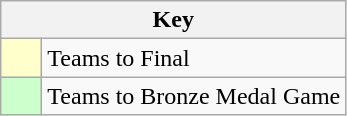<table class="wikitable" style="text-align: center">
<tr>
<th colspan=2>Key</th>
</tr>
<tr>
<td style="background:#ffffcc; width:20px;"></td>
<td align=left>Teams to Final</td>
</tr>
<tr>
<td style="background:#ccffcc; width:20px;"></td>
<td align=left>Teams to Bronze Medal Game</td>
</tr>
</table>
